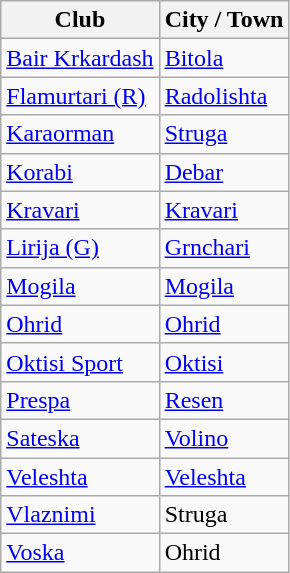<table class="wikitable sortable">
<tr>
<th>Club</th>
<th>City / Town</th>
</tr>
<tr>
<td><a href='#'>Bair Krkardash</a></td>
<td><a href='#'>Bitola</a></td>
</tr>
<tr>
<td><a href='#'>Flamurtari (R)</a></td>
<td><a href='#'>Radolishta</a></td>
</tr>
<tr>
<td><a href='#'>Karaorman</a></td>
<td><a href='#'>Struga</a></td>
</tr>
<tr>
<td><a href='#'>Korabi</a></td>
<td><a href='#'>Debar</a></td>
</tr>
<tr>
<td><a href='#'>Kravari</a></td>
<td><a href='#'>Kravari</a></td>
</tr>
<tr>
<td><a href='#'>Lirija (G)</a></td>
<td><a href='#'>Grnchari</a></td>
</tr>
<tr>
<td><a href='#'>Mogila</a></td>
<td><a href='#'>Mogila</a></td>
</tr>
<tr>
<td><a href='#'>Ohrid</a></td>
<td><a href='#'>Ohrid</a></td>
</tr>
<tr>
<td><a href='#'>Oktisi Sport</a></td>
<td><a href='#'>Oktisi</a></td>
</tr>
<tr>
<td><a href='#'>Prespa</a></td>
<td><a href='#'>Resen</a></td>
</tr>
<tr>
<td><a href='#'>Sateska</a></td>
<td><a href='#'>Volino</a></td>
</tr>
<tr>
<td><a href='#'>Veleshta</a></td>
<td><a href='#'>Veleshta</a></td>
</tr>
<tr>
<td><a href='#'>Vlaznimi</a></td>
<td>Struga</td>
</tr>
<tr>
<td><a href='#'>Voska</a></td>
<td>Ohrid</td>
</tr>
</table>
